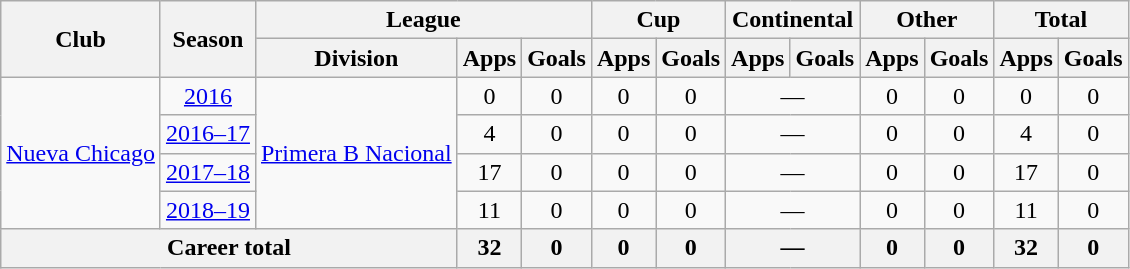<table class="wikitable" style="text-align:center">
<tr>
<th rowspan="2">Club</th>
<th rowspan="2">Season</th>
<th colspan="3">League</th>
<th colspan="2">Cup</th>
<th colspan="2">Continental</th>
<th colspan="2">Other</th>
<th colspan="2">Total</th>
</tr>
<tr>
<th>Division</th>
<th>Apps</th>
<th>Goals</th>
<th>Apps</th>
<th>Goals</th>
<th>Apps</th>
<th>Goals</th>
<th>Apps</th>
<th>Goals</th>
<th>Apps</th>
<th>Goals</th>
</tr>
<tr>
<td rowspan="4"><a href='#'>Nueva Chicago</a></td>
<td><a href='#'>2016</a></td>
<td rowspan="4"><a href='#'>Primera B Nacional</a></td>
<td>0</td>
<td>0</td>
<td>0</td>
<td>0</td>
<td colspan="2">—</td>
<td>0</td>
<td>0</td>
<td>0</td>
<td>0</td>
</tr>
<tr>
<td><a href='#'>2016–17</a></td>
<td>4</td>
<td>0</td>
<td>0</td>
<td>0</td>
<td colspan="2">—</td>
<td>0</td>
<td>0</td>
<td>4</td>
<td>0</td>
</tr>
<tr>
<td><a href='#'>2017–18</a></td>
<td>17</td>
<td>0</td>
<td>0</td>
<td>0</td>
<td colspan="2">—</td>
<td>0</td>
<td>0</td>
<td>17</td>
<td>0</td>
</tr>
<tr>
<td><a href='#'>2018–19</a></td>
<td>11</td>
<td>0</td>
<td>0</td>
<td>0</td>
<td colspan="2">—</td>
<td>0</td>
<td>0</td>
<td>11</td>
<td>0</td>
</tr>
<tr>
<th colspan="3">Career total</th>
<th>32</th>
<th>0</th>
<th>0</th>
<th>0</th>
<th colspan="2">—</th>
<th>0</th>
<th>0</th>
<th>32</th>
<th>0</th>
</tr>
</table>
